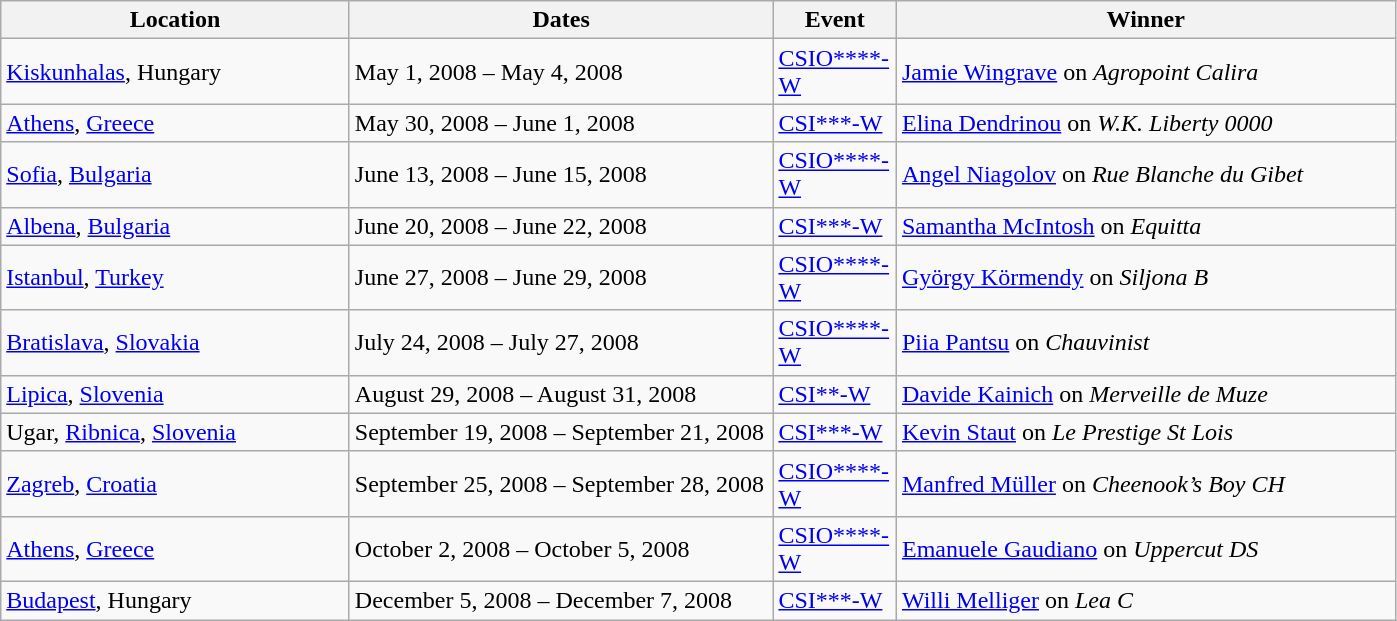<table class="wikitable">
<tr>
<th width=225>Location</th>
<th width=275>Dates</th>
<th width=75>Event</th>
<th width=325>Winner</th>
</tr>
<tr>
<td> <a href='#'>Kiskunhalas</a>, Hungary</td>
<td>May 1, 2008 – May 4, 2008</td>
<td><a href='#'>CSIO****-W</a></td>
<td> <a href='#'>Jamie Wingrave</a> on <em>Agropoint Calira</em></td>
</tr>
<tr>
<td> <a href='#'>Athens</a>, <a href='#'>Greece</a></td>
<td>May 30, 2008 – June 1, 2008</td>
<td><a href='#'>CSI***-W</a></td>
<td> <a href='#'>Elina Dendrinou</a> on <em>W.K. Liberty 0000</em></td>
</tr>
<tr>
<td> <a href='#'>Sofia</a>, <a href='#'>Bulgaria</a></td>
<td>June 13, 2008 – June 15, 2008</td>
<td><a href='#'>CSIO****-W</a></td>
<td> <a href='#'>Angel Niagolov</a> on <em>Rue Blanche du Gibet</em></td>
</tr>
<tr>
<td> <a href='#'>Albena</a>, <a href='#'>Bulgaria</a></td>
<td>June 20, 2008 – June 22, 2008</td>
<td><a href='#'>CSI***-W</a></td>
<td> <a href='#'>Samantha McIntosh</a> on <em>Equitta</em></td>
</tr>
<tr>
<td> <a href='#'>Istanbul</a>, <a href='#'>Turkey</a></td>
<td>June 27, 2008 – June 29, 2008</td>
<td><a href='#'>CSIO****-W</a></td>
<td> <a href='#'>György Körmendy</a> on <em>Siljona B</em></td>
</tr>
<tr>
<td> <a href='#'>Bratislava</a>, <a href='#'>Slovakia</a></td>
<td>July 24, 2008 – July 27, 2008</td>
<td><a href='#'>CSIO****-W</a></td>
<td> <a href='#'>Piia Pantsu</a> on <em>Chauvinist</em></td>
</tr>
<tr>
<td> <a href='#'>Lipica</a>, <a href='#'>Slovenia</a></td>
<td>August 29, 2008 – August 31, 2008</td>
<td><a href='#'>CSI**-W</a></td>
<td> <a href='#'>Davide Kainich</a> on <em>Merveille de Muze</em></td>
</tr>
<tr>
<td> Ugar, <a href='#'>Ribnica</a>, <a href='#'>Slovenia</a></td>
<td>September 19, 2008 – September 21, 2008</td>
<td><a href='#'>CSI***-W</a></td>
<td> <a href='#'>Kevin Staut</a> on <em>Le Prestige St Lois</em></td>
</tr>
<tr>
<td> <a href='#'>Zagreb</a>, <a href='#'>Croatia</a></td>
<td>September 25, 2008 – September 28, 2008</td>
<td><a href='#'>CSIO****-W</a></td>
<td> <a href='#'>Manfred Müller</a> on <em>Cheenook’s Boy CH</em></td>
</tr>
<tr>
<td> <a href='#'>Athens</a>, <a href='#'>Greece</a></td>
<td>October 2, 2008 – October 5, 2008</td>
<td><a href='#'>CSIO****-W</a></td>
<td> <a href='#'>Emanuele Gaudiano</a> on <em>Uppercut DS</em></td>
</tr>
<tr>
<td> <a href='#'>Budapest</a>, Hungary</td>
<td>December 5, 2008 – December 7, 2008</td>
<td><a href='#'>CSI***-W</a></td>
<td> <a href='#'>Willi Melliger</a> on <em>Lea C</em></td>
</tr>
</table>
